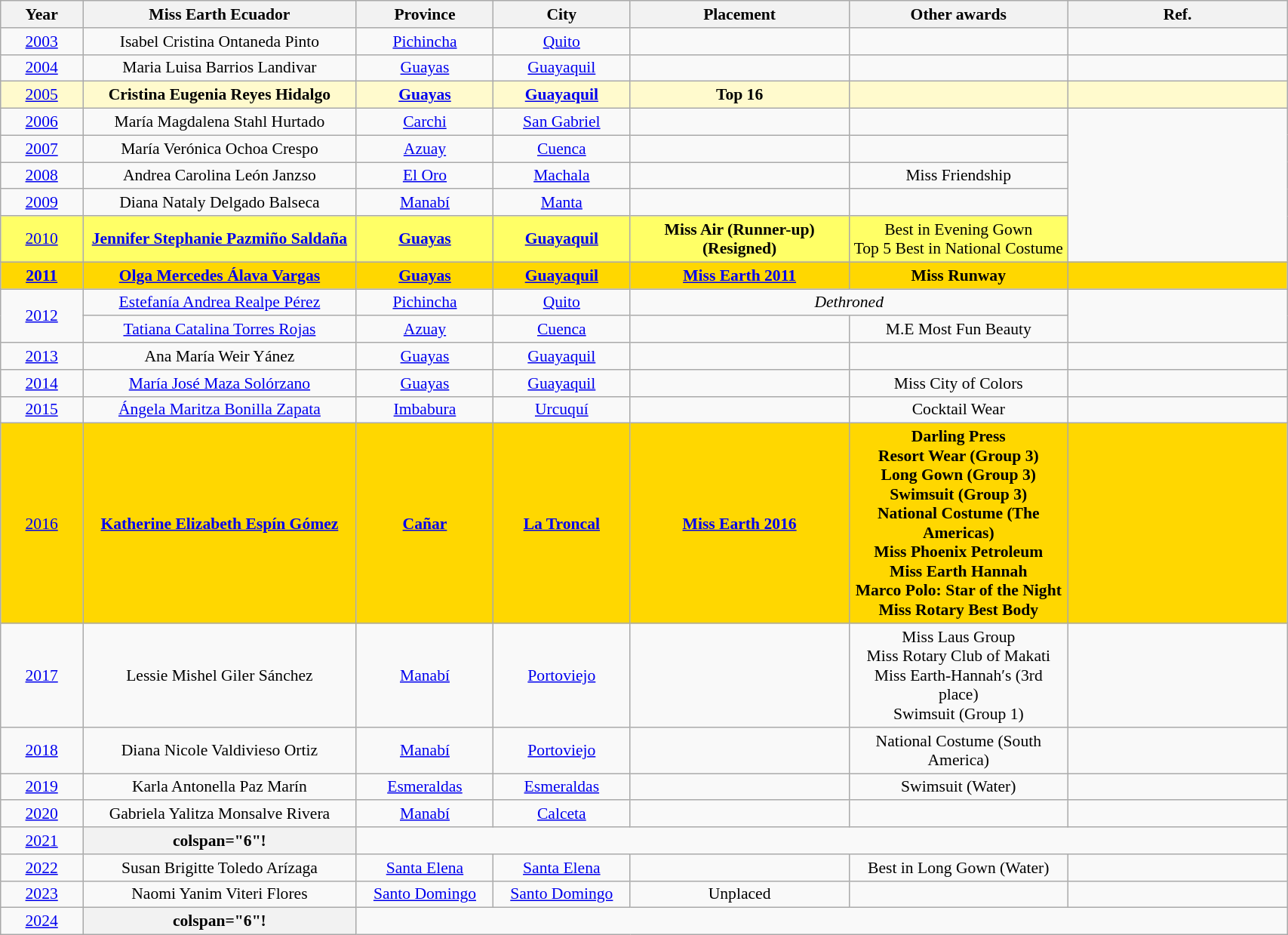<table class="wikitable" style="text-align:center; font-size:90%; line-height:17px; width:90%;">
<tr>
<th style="width:06%;" scope="col">Year</th>
<th style="width:20%;" scope="col">Miss Earth Ecuador</th>
<th style="width:10%;" scope="col">Province</th>
<th style="width:10%;" scope="col">City</th>
<th style="width:16%;" scope="col">Placement</th>
<th style="width:16%;" scope="col">Other awards</th>
<th style="width:16%;" scope="col">Ref.</th>
</tr>
<tr>
<td><a href='#'>2003</a></td>
<td>Isabel Cristina Ontaneda Pinto</td>
<td><a href='#'>Pichincha</a></td>
<td><a href='#'>Quito</a></td>
<td></td>
<td></td>
<td></td>
</tr>
<tr>
<td><a href='#'>2004</a></td>
<td>Maria Luisa Barrios Landivar</td>
<td><a href='#'>Guayas</a></td>
<td><a href='#'>Guayaquil</a></td>
<td></td>
<td></td>
<td></td>
</tr>
<tr style="background-color:#FFFACD;">
<td><a href='#'>2005</a></td>
<td><strong>Cristina Eugenia Reyes Hidalgo</strong></td>
<td><strong><a href='#'>Guayas</a></strong></td>
<td><strong><a href='#'>Guayaquil</a></strong></td>
<td><strong>Top 16</strong></td>
<td></td>
<td></td>
</tr>
<tr>
<td><a href='#'>2006</a></td>
<td>María Magdalena Stahl Hurtado</td>
<td><a href='#'>Carchi</a></td>
<td><a href='#'>San Gabriel</a></td>
<td></td>
<td></td>
</tr>
<tr>
<td><a href='#'>2007</a></td>
<td>María Verónica Ochoa Crespo</td>
<td><a href='#'>Azuay</a></td>
<td><a href='#'>Cuenca</a></td>
<td></td>
<td></td>
</tr>
<tr>
<td><a href='#'>2008</a></td>
<td>Andrea Carolina León Janzso</td>
<td><a href='#'>El Oro</a></td>
<td><a href='#'>Machala</a></td>
<td></td>
<td>Miss Friendship</td>
</tr>
<tr>
<td><a href='#'>2009</a></td>
<td>Diana Nataly Delgado Balseca</td>
<td><a href='#'>Manabí</a></td>
<td><a href='#'>Manta</a></td>
<td></td>
<td></td>
</tr>
<tr style="background-color:#FFFF66;">
<td><a href='#'>2010</a></td>
<td><strong><a href='#'>Jennifer Stephanie Pazmiño Saldaña</a></strong></td>
<td><a href='#'><strong>Guayas</strong></a></td>
<td><strong><a href='#'>Guayaquil</a></strong></td>
<td><strong>Miss Air (Runner-up) (Resigned)</strong></td>
<td>Best in Evening Gown<br>Top 5 Best in National Costume</td>
</tr>
<tr style="background-color:gold; font-weight: bold">
<td><a href='#'>2011</a></td>
<td><a href='#'><strong>Olga Mercedes Álava Vargas</strong></a></td>
<td><a href='#'><strong>Guayas</strong></a></td>
<td><strong><a href='#'>Guayaquil</a></strong></td>
<td><strong><a href='#'>Miss Earth 2011</a></strong></td>
<td><strong>Miss Runway</strong></td>
<td></td>
</tr>
<tr>
<td rowspan="2"><a href='#'>2012</a></td>
<td><a href='#'>Estefanía Andrea Realpe Pérez</a></td>
<td><a href='#'>Pichincha</a></td>
<td><a href='#'>Quito</a></td>
<td colspan="2"><em>Dethroned</em></td>
<td rowspan="2"></td>
</tr>
<tr>
<td><a href='#'>Tatiana Catalina Torres Rojas</a></td>
<td><a href='#'>Azuay</a></td>
<td><a href='#'>Cuenca</a></td>
<td></td>
<td> M.E Most Fun Beauty</td>
</tr>
<tr>
<td><a href='#'>2013</a></td>
<td>Ana María Weir Yánez</td>
<td><a href='#'>Guayas</a></td>
<td><a href='#'>Guayaquil</a></td>
<td></td>
<td></td>
<td></td>
</tr>
<tr>
<td><a href='#'>2014</a></td>
<td><a href='#'>María José Maza Solórzano</a></td>
<td><a href='#'>Guayas</a></td>
<td><a href='#'>Guayaquil</a></td>
<td></td>
<td>Miss City of Colors</td>
<td></td>
</tr>
<tr>
<td><a href='#'>2015</a></td>
<td><a href='#'>Ángela Maritza Bonilla Zapata</a></td>
<td><a href='#'>Imbabura</a></td>
<td><a href='#'>Urcuquí</a></td>
<td></td>
<td> Cocktail Wear</td>
<td></td>
</tr>
<tr style="background-color:gold;">
<td><a href='#'>2016</a></td>
<td><strong><a href='#'>Katherine Elizabeth Espín Gómez</a></strong></td>
<td><a href='#'><strong>Cañar</strong></a></td>
<td><a href='#'><strong>La Troncal</strong></a></td>
<td><strong><a href='#'>Miss Earth 2016</a></strong></td>
<td><strong> Darling Press <br>  Resort Wear (Group 3) <br>  Long Gown (Group 3) <br> Swimsuit (Group 3) <br>  National Costume (The Americas) <br> Miss Phoenix Petroleum <br> Miss Earth Hannah <br> Marco Polo: Star of the Night <br> Miss Rotary Best Body</strong></td>
<td></td>
</tr>
<tr>
<td><a href='#'>2017</a></td>
<td>Lessie Mishel Giler Sánchez</td>
<td><a href='#'>Manabí</a></td>
<td><a href='#'>Portoviejo</a></td>
<td></td>
<td>Miss Laus Group <br> Miss Rotary Club of Makati <br> Miss Earth-Hannah′s (3rd place) <br>  Swimsuit (Group 1)</td>
<td></td>
</tr>
<tr>
<td><a href='#'>2018</a></td>
<td>Diana Nicole Valdivieso Ortiz</td>
<td><a href='#'>Manabí</a></td>
<td><a href='#'>Portoviejo</a></td>
<td></td>
<td> National Costume (South America)</td>
<td></td>
</tr>
<tr>
<td><a href='#'>2019</a></td>
<td>Karla Antonella Paz Marín</td>
<td><a href='#'>Esmeraldas</a></td>
<td><a href='#'>Esmeraldas</a></td>
<td></td>
<td> Swimsuit (Water)</td>
<td></td>
</tr>
<tr>
<td><a href='#'>2020</a></td>
<td>Gabriela Yalitza Monsalve Rivera</td>
<td><a href='#'>Manabí</a></td>
<td><a href='#'>Calceta</a></td>
<td></td>
<td></td>
<td></td>
</tr>
<tr>
<td><a href='#'>2021</a></td>
<th>colspan="6"!</th>
</tr>
<tr>
<td><a href='#'>2022</a></td>
<td>Susan Brigitte Toledo Arízaga</td>
<td><a href='#'>Santa Elena</a></td>
<td><a href='#'>Santa Elena</a></td>
<td></td>
<td> Best in Long Gown (Water)</td>
<td></td>
</tr>
<tr>
<td><a href='#'>2023</a></td>
<td>Naomi Yanim Viteri Flores</td>
<td><a href='#'>Santo Domingo</a></td>
<td><a href='#'>Santo Domingo</a></td>
<td>Unplaced</td>
<td></td>
<td></td>
</tr>
<tr>
<td><a href='#'>2024</a></td>
<th>colspan="6"!</th>
</tr>
</table>
